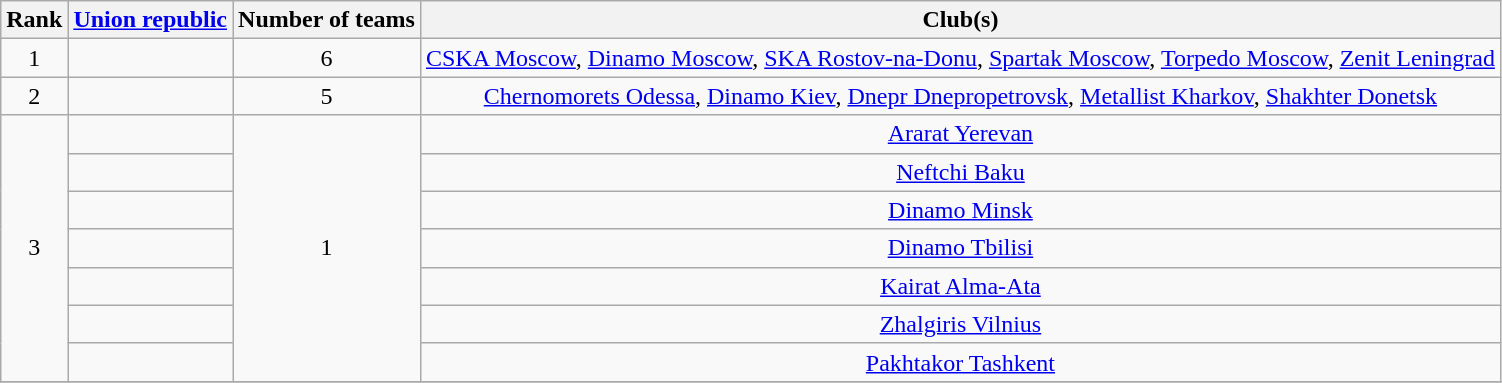<table class="wikitable">
<tr>
<th>Rank</th>
<th><a href='#'>Union republic</a></th>
<th>Number of teams</th>
<th>Club(s)</th>
</tr>
<tr>
<td align="center" rowspan=1>1</td>
<td></td>
<td align="center" rowspan=1>6</td>
<td align="center"><a href='#'>CSKA Moscow</a>, <a href='#'>Dinamo Moscow</a>, <a href='#'>SKA Rostov-na-Donu</a>, <a href='#'>Spartak Moscow</a>, <a href='#'>Torpedo Moscow</a>, <a href='#'>Zenit Leningrad</a></td>
</tr>
<tr>
<td align="center" rowspan=1>2</td>
<td></td>
<td align="center" rowspan=1>5</td>
<td align="center"><a href='#'>Chernomorets Odessa</a>, <a href='#'>Dinamo Kiev</a>, <a href='#'>Dnepr Dnepropetrovsk</a>, <a href='#'>Metallist Kharkov</a>, <a href='#'>Shakhter Donetsk</a></td>
</tr>
<tr>
<td align="center" rowspan=7>3</td>
<td></td>
<td align="center" rowspan=7>1</td>
<td align="center"><a href='#'>Ararat Yerevan</a></td>
</tr>
<tr>
<td></td>
<td align="center"><a href='#'>Neftchi Baku</a></td>
</tr>
<tr>
<td></td>
<td align="center"><a href='#'>Dinamo Minsk</a></td>
</tr>
<tr>
<td></td>
<td align="center"><a href='#'>Dinamo Tbilisi</a></td>
</tr>
<tr>
<td></td>
<td align="center"><a href='#'>Kairat Alma-Ata</a></td>
</tr>
<tr>
<td></td>
<td align="center"><a href='#'>Zhalgiris Vilnius</a></td>
</tr>
<tr>
<td></td>
<td align="center"><a href='#'>Pakhtakor Tashkent</a></td>
</tr>
<tr>
</tr>
</table>
